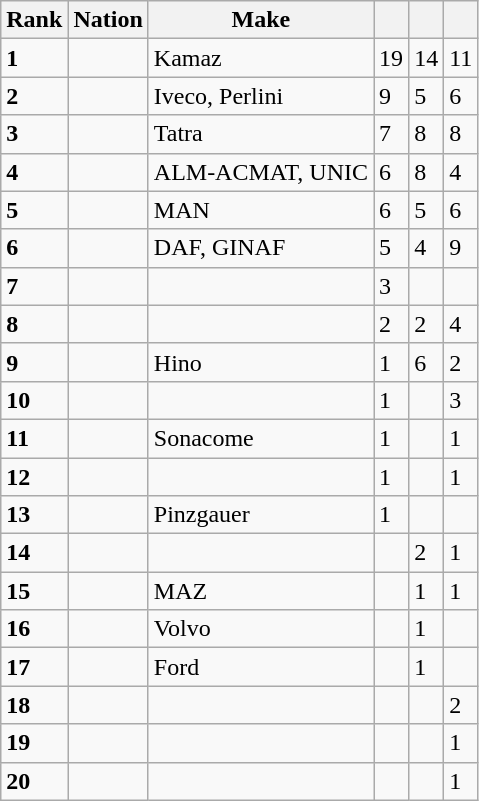<table class="wikitable sortable">
<tr>
<th>Rank</th>
<th>Nation</th>
<th>Make</th>
<th></th>
<th></th>
<th></th>
</tr>
<tr>
<td><strong>1</strong></td>
<td align="left"></td>
<td>Kamaz</td>
<td>19</td>
<td>14</td>
<td>11</td>
</tr>
<tr>
<td><strong>2</strong></td>
<td align="left"></td>
<td>Iveco, Perlini</td>
<td>9</td>
<td>5</td>
<td>6</td>
</tr>
<tr>
<td><strong>3</strong></td>
<td align="left"></td>
<td>Tatra</td>
<td>7</td>
<td>8</td>
<td>8</td>
</tr>
<tr>
<td><strong>4</strong></td>
<td align="left"></td>
<td>ALM-ACMAT, UNIC</td>
<td>6</td>
<td>8</td>
<td>4</td>
</tr>
<tr>
<td><strong>5</strong></td>
<td align="left"></td>
<td>MAN</td>
<td>6</td>
<td>5</td>
<td>6</td>
</tr>
<tr>
<td><strong>6</strong></td>
<td align="left"></td>
<td>DAF, GINAF</td>
<td>5</td>
<td>4</td>
<td>9</td>
</tr>
<tr>
<td><strong>7</strong></td>
<td align="left"></td>
<td></td>
<td>3</td>
<td></td>
<td></td>
</tr>
<tr>
<td><strong>8</strong></td>
<td align="left"></td>
<td></td>
<td>2</td>
<td>2</td>
<td>4</td>
</tr>
<tr>
<td><strong>9</strong></td>
<td align="left"></td>
<td>Hino</td>
<td>1</td>
<td>6</td>
<td>2</td>
</tr>
<tr>
<td><strong>10</strong></td>
<td align="left"></td>
<td></td>
<td>1</td>
<td></td>
<td>3</td>
</tr>
<tr>
<td><strong>11</strong></td>
<td align="left"></td>
<td>Sonacome</td>
<td>1</td>
<td></td>
<td>1</td>
</tr>
<tr>
<td><strong>12</strong></td>
<td align="left"></td>
<td></td>
<td>1</td>
<td></td>
<td>1</td>
</tr>
<tr>
<td><strong>13</strong></td>
<td align="left"></td>
<td>Pinzgauer</td>
<td>1</td>
<td></td>
<td></td>
</tr>
<tr>
<td><strong>14</strong></td>
<td align="left"></td>
<td></td>
<td></td>
<td>2</td>
<td>1</td>
</tr>
<tr>
<td><strong>15</strong></td>
<td align="left"></td>
<td>MAZ</td>
<td></td>
<td>1</td>
<td>1</td>
</tr>
<tr>
<td><strong>16</strong></td>
<td></td>
<td>Volvo</td>
<td></td>
<td>1</td>
<td></td>
</tr>
<tr>
<td><strong>17</strong></td>
<td></td>
<td>Ford</td>
<td></td>
<td>1</td>
<td></td>
</tr>
<tr>
<td><strong>18</strong></td>
<td></td>
<td></td>
<td></td>
<td></td>
<td>2</td>
</tr>
<tr>
<td><strong>19</strong></td>
<td></td>
<td></td>
<td></td>
<td></td>
<td>1</td>
</tr>
<tr>
<td><strong>20</strong></td>
<td></td>
<td></td>
<td></td>
<td></td>
<td>1</td>
</tr>
</table>
